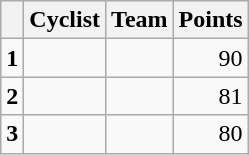<table class=wikitable>
<tr>
<th></th>
<th>Cyclist</th>
<th>Team</th>
<th>Points</th>
</tr>
<tr>
<td><strong>1</strong></td>
<td></td>
<td></td>
<td align="right">90</td>
</tr>
<tr>
<td><strong>2</strong></td>
<td></td>
<td></td>
<td align="right">81</td>
</tr>
<tr>
<td><strong>3</strong></td>
<td></td>
<td></td>
<td align="right">80</td>
</tr>
</table>
